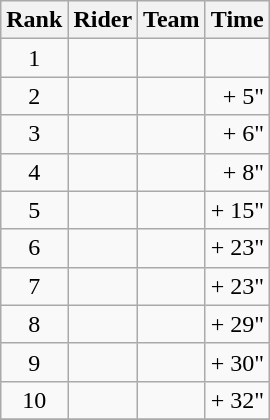<table class="wikitable">
<tr>
<th scope="col">Rank</th>
<th scope="col">Rider</th>
<th scope="col">Team</th>
<th scope="col">Time</th>
</tr>
<tr>
<td style="text-align:center;">1</td>
<td>    </td>
<td></td>
<td style="text-align:right;"></td>
</tr>
<tr>
<td style="text-align:center;">2</td>
<td></td>
<td></td>
<td style="text-align:right;">+ 5"</td>
</tr>
<tr>
<td style="text-align:center;">3</td>
<td></td>
<td></td>
<td style="text-align:right;">+ 6"</td>
</tr>
<tr>
<td style="text-align:center;">4</td>
<td></td>
<td></td>
<td style="text-align:right;">+ 8"</td>
</tr>
<tr>
<td style="text-align:center;">5</td>
<td></td>
<td></td>
<td style="text-align:right;">+ 15"</td>
</tr>
<tr>
<td style="text-align:center;">6</td>
<td></td>
<td></td>
<td style="text-align:right;">+ 23"</td>
</tr>
<tr>
<td style="text-align:center;">7</td>
<td></td>
<td></td>
<td style="text-align:right;">+ 23"</td>
</tr>
<tr>
<td style="text-align:center;">8</td>
<td></td>
<td></td>
<td style="text-align:right;">+ 29"</td>
</tr>
<tr>
<td style="text-align:center;">9</td>
<td></td>
<td></td>
<td style="text-align:right;">+ 30"</td>
</tr>
<tr>
<td style="text-align:center;">10</td>
<td></td>
<td></td>
<td style="text-align:right;">+ 32"</td>
</tr>
<tr>
</tr>
</table>
